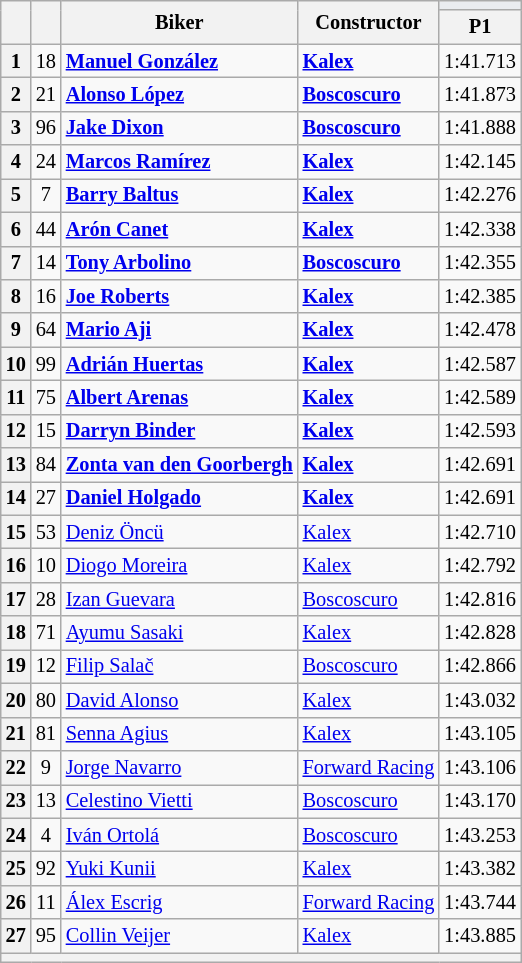<table class="wikitable sortable" style="font-size: 85%;">
<tr>
<th rowspan="2"></th>
<th rowspan="2"></th>
<th rowspan="2">Biker</th>
<th rowspan="2">Constructor</th>
<th colspan="3" style="background:#eaecf0; text-align:center;"></th>
</tr>
<tr>
<th scope="col">P1</th>
</tr>
<tr>
<th scope="row">1</th>
<td align="center">18</td>
<td><strong> <a href='#'>Manuel González</a></strong></td>
<td><strong><a href='#'>Kalex</a></strong></td>
<td>1:41.713</td>
</tr>
<tr>
<th scope="row">2</th>
<td align="center">21</td>
<td><strong> <a href='#'>Alonso López</a></strong></td>
<td><strong><a href='#'>Boscoscuro</a></strong></td>
<td>1:41.873</td>
</tr>
<tr>
<th scope="row">3</th>
<td align="center">96</td>
<td><strong> <a href='#'>Jake Dixon</a></strong></td>
<td><strong><a href='#'>Boscoscuro</a></strong></td>
<td>1:41.888</td>
</tr>
<tr>
<th scope="row">4</th>
<td align="center">24</td>
<td><strong> <a href='#'>Marcos Ramírez</a></strong></td>
<td><strong><a href='#'>Kalex</a></strong></td>
<td>1:42.145</td>
</tr>
<tr>
<th scope="row">5</th>
<td align="center">7</td>
<td><strong> <a href='#'>Barry Baltus</a></strong></td>
<td><strong><a href='#'>Kalex</a></strong></td>
<td>1:42.276</td>
</tr>
<tr>
<th scope="row">6</th>
<td align="center">44</td>
<td><strong> <a href='#'>Arón Canet</a></strong></td>
<td><strong><a href='#'>Kalex</a></strong></td>
<td>1:42.338</td>
</tr>
<tr>
<th scope="row">7</th>
<td align="center">14</td>
<td><strong> <a href='#'>Tony Arbolino</a></strong></td>
<td><strong><a href='#'>Boscoscuro</a></strong></td>
<td>1:42.355</td>
</tr>
<tr>
<th scope="row">8</th>
<td align="center">16</td>
<td><strong> <a href='#'>Joe Roberts</a></strong></td>
<td><strong><a href='#'>Kalex</a></strong></td>
<td>1:42.385</td>
</tr>
<tr>
<th scope="row">9</th>
<td align="center">64</td>
<td><strong> <a href='#'>Mario Aji</a></strong></td>
<td><strong><a href='#'>Kalex</a></strong></td>
<td>1:42.478</td>
</tr>
<tr>
<th scope="row">10</th>
<td align="center">99</td>
<td><strong> <a href='#'>Adrián Huertas</a></strong></td>
<td><strong><a href='#'>Kalex</a></strong></td>
<td>1:42.587</td>
</tr>
<tr>
<th scope="row">11</th>
<td align="center">75</td>
<td><strong> <a href='#'>Albert Arenas</a></strong></td>
<td><strong><a href='#'>Kalex</a></strong></td>
<td>1:42.589</td>
</tr>
<tr>
<th scope="row">12</th>
<td align="center">15</td>
<td><strong> <a href='#'>Darryn Binder</a></strong></td>
<td><strong><a href='#'>Kalex</a></strong></td>
<td>1:42.593</td>
</tr>
<tr>
<th scope="row">13</th>
<td align="center">84</td>
<td><strong> <a href='#'>Zonta van den Goorbergh</a></strong></td>
<td><strong><a href='#'>Kalex</a></strong></td>
<td>1:42.691</td>
</tr>
<tr>
<th scope="row">14</th>
<td align="center">27</td>
<td><strong> <a href='#'>Daniel Holgado</a></strong></td>
<td><strong><a href='#'>Kalex</a></strong></td>
<td>1:42.691</td>
</tr>
<tr>
<th scope="row">15</th>
<td align="center">53</td>
<td> <a href='#'>Deniz Öncü</a></td>
<td><a href='#'>Kalex</a></td>
<td>1:42.710</td>
</tr>
<tr>
<th scope="row">16</th>
<td align="center">10</td>
<td> <a href='#'>Diogo Moreira</a></td>
<td><a href='#'>Kalex</a></td>
<td>1:42.792</td>
</tr>
<tr>
<th scope="row">17</th>
<td align="center">28</td>
<td> <a href='#'>Izan Guevara</a></td>
<td><a href='#'>Boscoscuro</a></td>
<td>1:42.816</td>
</tr>
<tr>
<th scope="row">18</th>
<td align="center">71</td>
<td> <a href='#'>Ayumu Sasaki</a></td>
<td><a href='#'>Kalex</a></td>
<td>1:42.828</td>
</tr>
<tr>
<th scope="row">19</th>
<td align="center">12</td>
<td> <a href='#'>Filip Salač</a></td>
<td><a href='#'>Boscoscuro</a></td>
<td>1:42.866</td>
</tr>
<tr>
<th scope="row">20</th>
<td align="center">80</td>
<td> <a href='#'>David Alonso</a></td>
<td><a href='#'>Kalex</a></td>
<td>1:43.032</td>
</tr>
<tr>
<th scope="row">21</th>
<td align="center">81</td>
<td> <a href='#'>Senna Agius</a></td>
<td><a href='#'>Kalex</a></td>
<td>1:43.105</td>
</tr>
<tr>
<th scope="row">22</th>
<td align="center">9</td>
<td> <a href='#'>Jorge Navarro</a></td>
<td><a href='#'>Forward Racing</a></td>
<td>1:43.106</td>
</tr>
<tr>
<th scope="row">23</th>
<td align="center">13</td>
<td> <a href='#'>Celestino Vietti</a></td>
<td><a href='#'>Boscoscuro</a></td>
<td>1:43.170</td>
</tr>
<tr>
<th scope="row">24</th>
<td align="center">4</td>
<td> <a href='#'>Iván Ortolá</a></td>
<td><a href='#'>Boscoscuro</a></td>
<td>1:43.253</td>
</tr>
<tr>
<th scope="row">25</th>
<td align="center">92</td>
<td> <a href='#'>Yuki Kunii</a></td>
<td><a href='#'>Kalex</a></td>
<td>1:43.382</td>
</tr>
<tr>
<th scope="row">26</th>
<td align="center">11</td>
<td> <a href='#'>Álex Escrig</a></td>
<td><a href='#'>Forward Racing</a></td>
<td>1:43.744</td>
</tr>
<tr>
<th scope="row">27</th>
<td align="center">95</td>
<td> <a href='#'>Collin Veijer</a></td>
<td><a href='#'>Kalex</a></td>
<td>1:43.885</td>
</tr>
<tr>
<th colspan="7"></th>
</tr>
</table>
